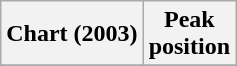<table class="wikitable plainrowheaders" style="text-align:center">
<tr>
<th>Chart (2003)</th>
<th>Peak<br>position</th>
</tr>
<tr>
</tr>
</table>
